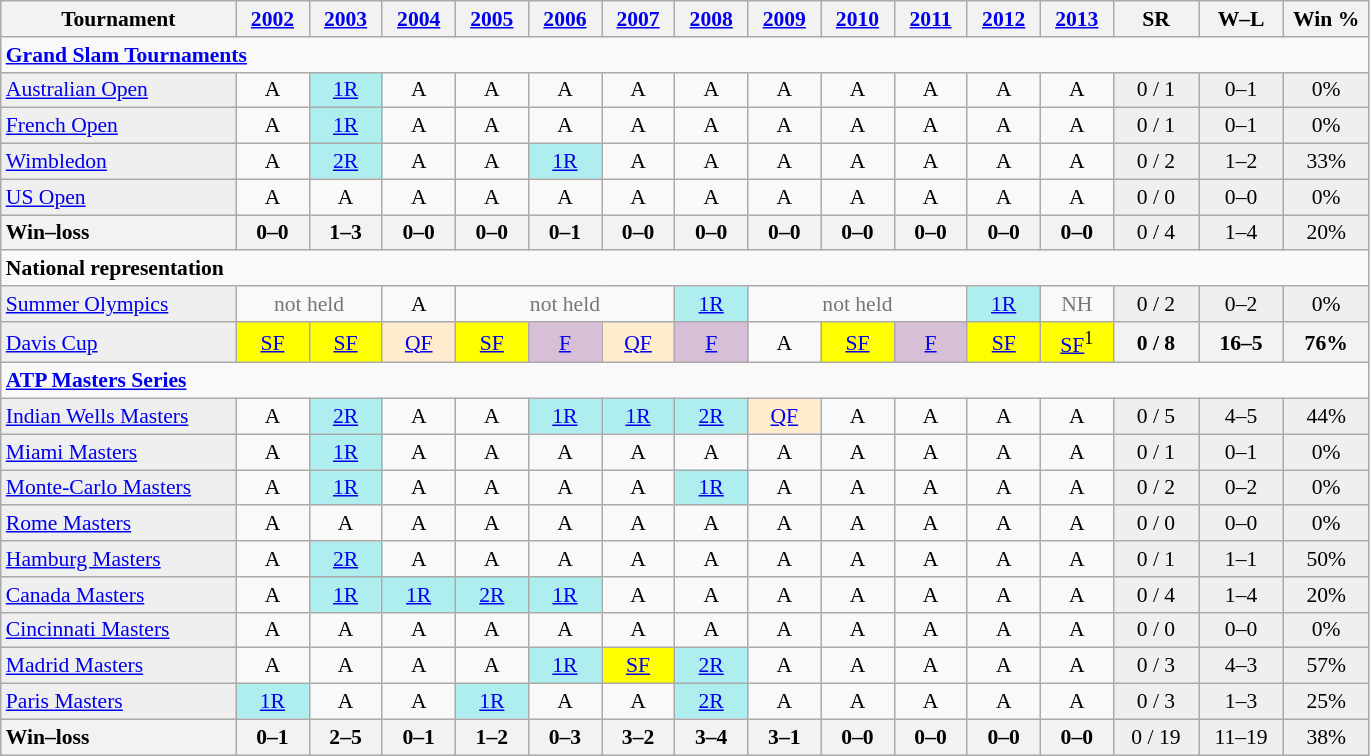<table class="wikitable" style="text-align:center;font-size:90%">
<tr>
<th width="150">Tournament</th>
<th width="42"><a href='#'>2002</a></th>
<th width="42"><a href='#'>2003</a></th>
<th width="42"><a href='#'>2004</a></th>
<th width="42"><a href='#'>2005</a></th>
<th width="42"><a href='#'>2006</a></th>
<th width="42"><a href='#'>2007</a></th>
<th width="42"><a href='#'>2008</a></th>
<th width="42"><a href='#'>2009</a></th>
<th width="42"><a href='#'>2010</a></th>
<th width="42"><a href='#'>2011</a></th>
<th width="42"><a href='#'>2012</a></th>
<th width="42"><a href='#'>2013</a></th>
<th width="50">SR</th>
<th width="50">W–L</th>
<th width="50">Win %</th>
</tr>
<tr>
<td colspan="18" align="left"><a href='#'><strong>Grand Slam Tournaments</strong></a></td>
</tr>
<tr>
<td style="background:#efefef; text-align:left;"><a href='#'>Australian Open</a></td>
<td>A</td>
<td bgcolor="afeeee"><a href='#'>1R</a></td>
<td>A</td>
<td>A</td>
<td>A</td>
<td>A</td>
<td>A</td>
<td>A</td>
<td>A</td>
<td>A</td>
<td>A</td>
<td>A</td>
<td bgcolor="efefef">0 / 1</td>
<td bgcolor="efefef">0–1</td>
<td bgcolor="efefef">0%</td>
</tr>
<tr>
<td style="background:#efefef; text-align:left;"><a href='#'>French Open</a></td>
<td>A</td>
<td bgcolor="afeeee"><a href='#'>1R</a></td>
<td>A</td>
<td>A</td>
<td>A</td>
<td>A</td>
<td>A</td>
<td>A</td>
<td>A</td>
<td>A</td>
<td>A</td>
<td>A</td>
<td bgcolor="efefef">0 / 1</td>
<td bgcolor="efefef">0–1</td>
<td bgcolor="efefef">0%</td>
</tr>
<tr>
<td style="background:#efefef; text-align:left;"><a href='#'>Wimbledon</a></td>
<td>A</td>
<td bgcolor="afeeee"><a href='#'>2R</a></td>
<td>A</td>
<td>A</td>
<td bgcolor="afeeee"><a href='#'>1R</a></td>
<td>A</td>
<td>A</td>
<td>A</td>
<td>A</td>
<td>A</td>
<td>A</td>
<td>A</td>
<td bgcolor="efefef">0 / 2</td>
<td bgcolor="efefef">1–2</td>
<td bgcolor="efefef">33%</td>
</tr>
<tr>
<td style="background:#efefef; text-align:left;"><a href='#'>US Open</a></td>
<td>A</td>
<td>A</td>
<td>A</td>
<td>A</td>
<td>A</td>
<td>A</td>
<td>A</td>
<td>A</td>
<td>A</td>
<td>A</td>
<td>A</td>
<td>A</td>
<td bgcolor="efefef">0 / 0</td>
<td bgcolor="efefef">0–0</td>
<td bgcolor="efefef">0%</td>
</tr>
<tr>
<th style="text-align:left">Win–loss</th>
<th>0–0</th>
<th>1–3</th>
<th>0–0</th>
<th>0–0</th>
<th>0–1</th>
<th>0–0</th>
<th>0–0</th>
<th>0–0</th>
<th>0–0</th>
<th>0–0</th>
<th>0–0</th>
<th>0–0</th>
<td bgcolor="efefef">0 / 4</td>
<td bgcolor="efefef">1–4</td>
<td bgcolor="efefef">20%</td>
</tr>
<tr>
<td colspan="18" align="left"><strong>National representation</strong></td>
</tr>
<tr>
<td style="background:#efefef; text-align:left;"><a href='#'>Summer Olympics</a></td>
<td colspan="2" style="color:#767676">not held</td>
<td>A</td>
<td colspan="3" style="color:#767676">not held</td>
<td bgcolor="afeeee"><a href='#'>1R</a></td>
<td colspan="3" style="color:#767676">not held</td>
<td bgcolor="afeeee"><a href='#'>1R</a></td>
<td colspan="1" style="color:#767676">NH</td>
<td bgcolor="efefef">0 / 2</td>
<td bgcolor="efefef">0–2</td>
<td bgcolor="efefef">0%</td>
</tr>
<tr>
<td style="background:#efefef; text-align:left;"><a href='#'>Davis Cup</a></td>
<td bgcolor="yellow"><a href='#'>SF</a></td>
<td bgcolor="yellow"><a href='#'>SF</a></td>
<td bgcolor="ffebcd"><a href='#'>QF</a></td>
<td bgcolor="yellow"><a href='#'>SF</a></td>
<td bgcolor="thistle"><a href='#'>F</a></td>
<td bgcolor="ffebcd"><a href='#'>QF</a></td>
<td bgcolor="thistle"><a href='#'>F</a></td>
<td>A</td>
<td bgcolor="yellow"><a href='#'>SF</a></td>
<td bgcolor="thistle"><a href='#'>F</a></td>
<td bgcolor="yellow"><a href='#'>SF</a></td>
<td bgcolor="yellow"><a href='#'>SF</a><sup>1</sup></td>
<th>0 / 8</th>
<th>16–5</th>
<th>76%</th>
</tr>
<tr>
<td colspan="16" align="left"><strong><a href='#'>ATP Masters Series</a></strong></td>
</tr>
<tr>
<td style="background:#efefef; text-align:left;"><a href='#'>Indian Wells Masters</a></td>
<td>A</td>
<td bgcolor="afeeee"><a href='#'>2R</a></td>
<td>A</td>
<td>A</td>
<td bgcolor="afeeee"><a href='#'>1R</a></td>
<td bgcolor="afeeee"><a href='#'>1R</a></td>
<td bgcolor="afeeee"><a href='#'>2R</a></td>
<td bgcolor="ffebcd"><a href='#'>QF</a></td>
<td>A</td>
<td>A</td>
<td>A</td>
<td>A</td>
<td bgcolor="efefef">0 / 5</td>
<td bgcolor="efefef">4–5</td>
<td bgcolor="efefef">44%</td>
</tr>
<tr>
<td style="background:#efefef; text-align:left;"><a href='#'>Miami Masters</a></td>
<td>A</td>
<td bgcolor="afeeee"><a href='#'>1R</a></td>
<td>A</td>
<td>A</td>
<td>A</td>
<td>A</td>
<td>A</td>
<td>A</td>
<td>A</td>
<td>A</td>
<td>A</td>
<td>A</td>
<td bgcolor="efefef">0 / 1</td>
<td bgcolor="efefef">0–1</td>
<td bgcolor="efefef">0%</td>
</tr>
<tr>
<td style="background:#efefef; text-align:left;"><a href='#'>Monte-Carlo Masters</a></td>
<td>A</td>
<td bgcolor="afeeee"><a href='#'>1R</a></td>
<td>A</td>
<td>A</td>
<td>A</td>
<td>A</td>
<td bgcolor="afeeee"><a href='#'>1R</a></td>
<td>A</td>
<td>A</td>
<td>A</td>
<td>A</td>
<td>A</td>
<td bgcolor="efefef">0 / 2</td>
<td bgcolor="efefef">0–2</td>
<td bgcolor="efefef">0%</td>
</tr>
<tr>
<td style="background:#efefef; text-align:left;"><a href='#'>Rome Masters</a></td>
<td>A</td>
<td>A</td>
<td>A</td>
<td>A</td>
<td>A</td>
<td>A</td>
<td>A</td>
<td>A</td>
<td>A</td>
<td>A</td>
<td>A</td>
<td>A</td>
<td bgcolor="efefef">0 / 0</td>
<td bgcolor="efefef">0–0</td>
<td bgcolor="efefef">0%</td>
</tr>
<tr>
<td style="background:#efefef; text-align:left;"><a href='#'>Hamburg Masters</a></td>
<td>A</td>
<td bgcolor="afeeee"><a href='#'>2R</a></td>
<td>A</td>
<td>A</td>
<td>A</td>
<td>A</td>
<td>A</td>
<td>A</td>
<td>A</td>
<td>A</td>
<td>A</td>
<td>A</td>
<td bgcolor="efefef">0 / 1</td>
<td bgcolor="efefef">1–1</td>
<td bgcolor="efefef">50%</td>
</tr>
<tr>
<td style="background:#efefef; text-align:left;"><a href='#'>Canada Masters</a></td>
<td>A</td>
<td bgcolor="afeeee"><a href='#'>1R</a></td>
<td bgcolor="afeeee"><a href='#'>1R</a></td>
<td bgcolor="afeeee"><a href='#'>2R</a></td>
<td bgcolor="afeeee"><a href='#'>1R</a></td>
<td>A</td>
<td>A</td>
<td>A</td>
<td>A</td>
<td>A</td>
<td>A</td>
<td>A</td>
<td bgcolor="efefef">0 / 4</td>
<td bgcolor="efefef">1–4</td>
<td bgcolor="efefef">20%</td>
</tr>
<tr>
<td style="background:#efefef; text-align:left;"><a href='#'>Cincinnati Masters</a></td>
<td>A</td>
<td>A</td>
<td>A</td>
<td>A</td>
<td>A</td>
<td>A</td>
<td>A</td>
<td>A</td>
<td>A</td>
<td>A</td>
<td>A</td>
<td>A</td>
<td bgcolor="efefef">0 / 0</td>
<td bgcolor="efefef">0–0</td>
<td bgcolor="efefef">0%</td>
</tr>
<tr>
<td style="background:#efefef; text-align:left;"><a href='#'>Madrid Masters</a></td>
<td>A</td>
<td>A</td>
<td>A</td>
<td>A</td>
<td bgcolor="afeeee"><a href='#'>1R</a></td>
<td bgcolor="yellow"><a href='#'>SF</a></td>
<td bgcolor="afeeee"><a href='#'>2R</a></td>
<td>A</td>
<td>A</td>
<td>A</td>
<td>A</td>
<td>A</td>
<td bgcolor="efefef">0 / 3</td>
<td bgcolor="efefef">4–3</td>
<td bgcolor="efefef">57%</td>
</tr>
<tr>
<td style="background:#efefef; text-align:left;"><a href='#'>Paris Masters</a></td>
<td bgcolor="afeeee"><a href='#'>1R</a></td>
<td>A</td>
<td>A</td>
<td bgcolor="afeeee"><a href='#'>1R</a></td>
<td>A</td>
<td>A</td>
<td bgcolor="afeeee"><a href='#'>2R</a></td>
<td>A</td>
<td>A</td>
<td>A</td>
<td>A</td>
<td>A</td>
<td bgcolor="efefef">0 / 3</td>
<td bgcolor="efefef">1–3</td>
<td bgcolor="efefef">25%</td>
</tr>
<tr>
<th style="text-align:left">Win–loss</th>
<th>0–1</th>
<th>2–5</th>
<th>0–1</th>
<th>1–2</th>
<th>0–3</th>
<th>3–2</th>
<th>3–4</th>
<th>3–1</th>
<th>0–0</th>
<th>0–0</th>
<th>0–0</th>
<th>0–0</th>
<td bgcolor="efefef">0 / 19</td>
<td bgcolor="efefef">11–19</td>
<td bgcolor="efefef">38%</td>
</tr>
</table>
